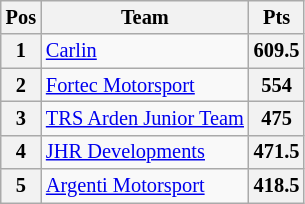<table class="wikitable" style="font-size: 85%">
<tr style="background:#f9f9f9">
<th>Pos</th>
<th>Team</th>
<th>Pts</th>
</tr>
<tr>
<th>1</th>
<td><a href='#'>Carlin</a></td>
<th>609.5</th>
</tr>
<tr>
<th>2</th>
<td><a href='#'>Fortec Motorsport</a></td>
<th>554</th>
</tr>
<tr>
<th>3</th>
<td nowrap><a href='#'>TRS Arden Junior Team</a></td>
<th>475</th>
</tr>
<tr>
<th>4</th>
<td><a href='#'>JHR Developments</a></td>
<th>471.5</th>
</tr>
<tr>
<th>5</th>
<td><a href='#'>Argenti Motorsport</a></td>
<th>418.5</th>
</tr>
</table>
